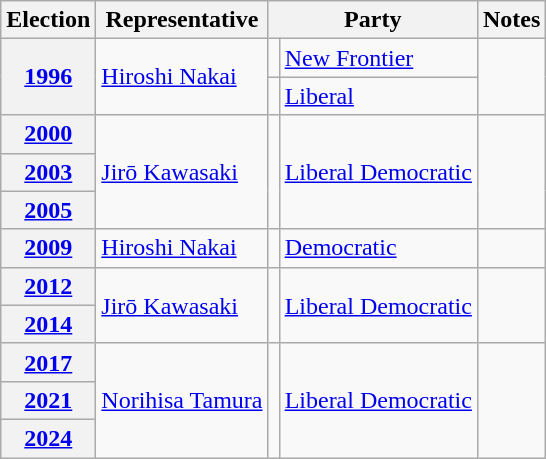<table class=wikitable>
<tr valign=bottom>
<th>Election</th>
<th>Representative</th>
<th colspan="2">Party</th>
<th>Notes</th>
</tr>
<tr>
<th rowspan="2"><a href='#'>1996</a></th>
<td rowspan="2"><a href='#'>Hiroshi Nakai</a></td>
<td bgcolor=></td>
<td><a href='#'>New Frontier</a></td>
<td rowspan="2"></td>
</tr>
<tr>
<td bgcolor=></td>
<td><a href='#'>Liberal</a></td>
</tr>
<tr>
<th><a href='#'>2000</a></th>
<td rowspan="3"><a href='#'>Jirō Kawasaki</a></td>
<td rowspan="3" bgcolor=></td>
<td rowspan="3"><a href='#'>Liberal Democratic</a></td>
<td rowspan="3"></td>
</tr>
<tr>
<th><a href='#'>2003</a></th>
</tr>
<tr>
<th><a href='#'>2005</a></th>
</tr>
<tr>
<th><a href='#'>2009</a></th>
<td><a href='#'>Hiroshi Nakai</a></td>
<td bgcolor=></td>
<td><a href='#'>Democratic</a></td>
<td></td>
</tr>
<tr>
<th><a href='#'>2012</a></th>
<td rowspan="2"><a href='#'>Jirō Kawasaki</a></td>
<td rowspan="2" bgcolor=></td>
<td rowspan="2"><a href='#'>Liberal Democratic</a></td>
<td rowspan="2"></td>
</tr>
<tr>
<th><a href='#'>2014</a></th>
</tr>
<tr>
<th><a href='#'>2017</a></th>
<td rowspan="3"><a href='#'>Norihisa Tamura</a></td>
<td rowspan="3" bgcolor=></td>
<td rowspan="3"><a href='#'>Liberal Democratic</a></td>
<td rowspan="3"></td>
</tr>
<tr>
<th><a href='#'>2021</a></th>
</tr>
<tr>
<th><a href='#'>2024</a></th>
</tr>
</table>
